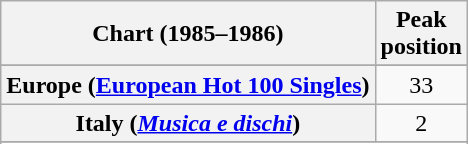<table class="wikitable sortable plainrowheaders" style="text-align:center">
<tr>
<th>Chart (1985–1986)</th>
<th>Peak<br>position</th>
</tr>
<tr>
</tr>
<tr>
<th scope="row">Europe (<a href='#'>European Hot 100 Singles</a>)</th>
<td>33</td>
</tr>
<tr>
<th scope="row">Italy (<em><a href='#'>Musica e dischi</a></em>)</th>
<td>2</td>
</tr>
<tr>
</tr>
<tr>
</tr>
<tr>
</tr>
<tr>
</tr>
</table>
